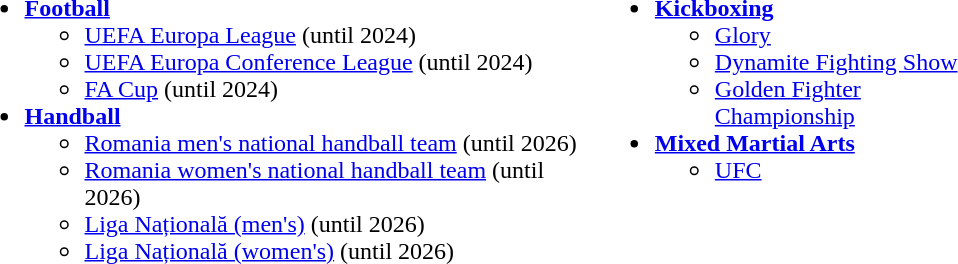<table width="55%">
<tr ---- valign="top">
<td><br><ul><li><strong><a href='#'>Football</a></strong><ul><li><a href='#'>UEFA Europa League</a> (until 2024)</li><li><a href='#'>UEFA Europa Conference League</a> (until 2024)</li><li><a href='#'>FA Cup</a> (until 2024)</li></ul></li><li><strong><a href='#'>Handball</a></strong><ul><li><a href='#'>Romania men's national handball team</a> (until 2026)</li><li><a href='#'>Romania women's national handball team</a> (until 2026)</li><li><a href='#'>Liga Națională (men's)</a> (until 2026)</li><li><a href='#'>Liga Națională (women's)</a> (until 2026)</li></ul></li></ul></td>
<td></td>
<td><br><ul><li><strong><a href='#'>Kickboxing</a></strong><ul><li><a href='#'>Glory</a></li><li><a href='#'>Dynamite Fighting Show</a></li><li><a href='#'>Golden Fighter Championship</a></li></ul></li><li><strong><a href='#'>Mixed Martial Arts</a></strong><ul><li><a href='#'>UFC</a></li></ul></li></ul></td>
</tr>
</table>
